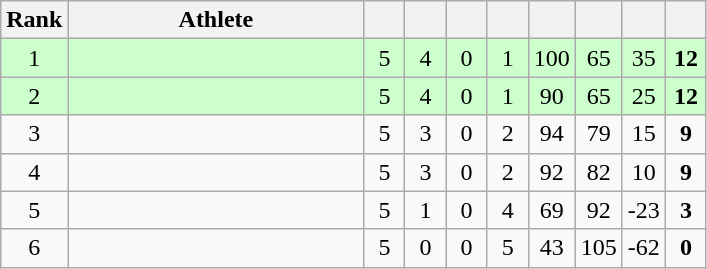<table class=wikitable style="text-align:center">
<tr>
<th width=20>Rank</th>
<th width=190>Athlete</th>
<th width=20></th>
<th width=20></th>
<th width=20></th>
<th width=20></th>
<th width=20></th>
<th width=20></th>
<th width=20></th>
<th width=20></th>
</tr>
<tr bgcolor="#ccffcc">
<td>1</td>
<td align=left></td>
<td>5</td>
<td>4</td>
<td>0</td>
<td>1</td>
<td>100</td>
<td>65</td>
<td>35</td>
<td><strong>12</strong></td>
</tr>
<tr bgcolor="#ccffcc">
<td>2</td>
<td align=left></td>
<td>5</td>
<td>4</td>
<td>0</td>
<td>1</td>
<td>90</td>
<td>65</td>
<td>25</td>
<td><strong>12</strong></td>
</tr>
<tr>
<td>3</td>
<td align=left></td>
<td>5</td>
<td>3</td>
<td>0</td>
<td>2</td>
<td>94</td>
<td>79</td>
<td>15</td>
<td><strong>9</strong></td>
</tr>
<tr>
<td>4</td>
<td align=left></td>
<td>5</td>
<td>3</td>
<td>0</td>
<td>2</td>
<td>92</td>
<td>82</td>
<td>10</td>
<td><strong>9</strong></td>
</tr>
<tr>
<td>5</td>
<td align=left></td>
<td>5</td>
<td>1</td>
<td>0</td>
<td>4</td>
<td>69</td>
<td>92</td>
<td>-23</td>
<td><strong>3</strong></td>
</tr>
<tr>
<td>6</td>
<td align=left></td>
<td>5</td>
<td>0</td>
<td>0</td>
<td>5</td>
<td>43</td>
<td>105</td>
<td>-62</td>
<td><strong>0</strong></td>
</tr>
</table>
